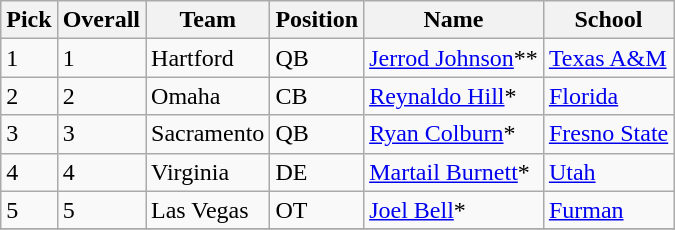<table class="wikitable">
<tr>
<th>Pick</th>
<th>Overall</th>
<th>Team</th>
<th>Position</th>
<th>Name</th>
<th>School</th>
</tr>
<tr>
<td>1</td>
<td>1</td>
<td>Hartford</td>
<td>QB</td>
<td><a href='#'>Jerrod Johnson</a>**</td>
<td><a href='#'>Texas A&M</a></td>
</tr>
<tr>
<td>2</td>
<td>2</td>
<td>Omaha</td>
<td>CB</td>
<td><a href='#'>Reynaldo Hill</a>*</td>
<td><a href='#'>Florida</a></td>
</tr>
<tr>
<td>3</td>
<td>3</td>
<td>Sacramento</td>
<td>QB</td>
<td><a href='#'>Ryan Colburn</a>*</td>
<td><a href='#'>Fresno State</a></td>
</tr>
<tr>
<td>4</td>
<td>4</td>
<td>Virginia</td>
<td>DE</td>
<td><a href='#'>Martail Burnett</a>*</td>
<td><a href='#'>Utah</a></td>
</tr>
<tr>
<td>5</td>
<td>5</td>
<td>Las Vegas</td>
<td>OT</td>
<td><a href='#'>Joel Bell</a>*</td>
<td><a href='#'>Furman</a></td>
</tr>
<tr>
</tr>
</table>
